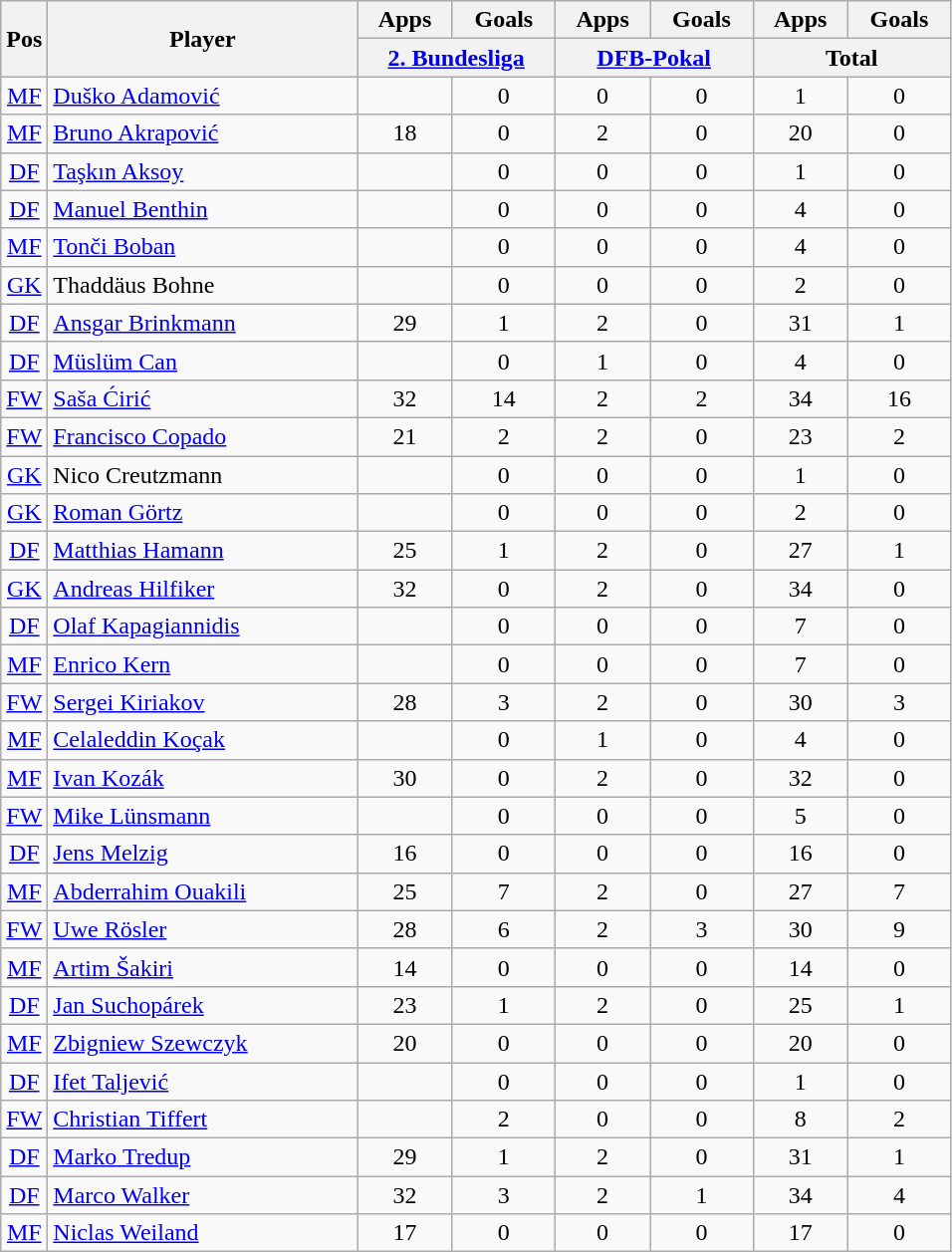<table class="wikitable sortable" style="text-align:center">
<tr>
<th rowspan="2" class="unsortable">Pos</th>
<th rowspan="2" class="unsortable" width="200">Player</th>
<th>Apps</th>
<th>Goals</th>
<th>Apps</th>
<th>Goals</th>
<th>Apps</th>
<th>Goals</th>
</tr>
<tr class="unsortable">
<th colspan="2" width="125"><a href='#'>2. Bundesliga</a></th>
<th colspan="2" width="125"><a href='#'>DFB-Pokal</a></th>
<th colspan="2" width="125">Total</th>
</tr>
<tr>
<td><a href='#'>MF</a></td>
<td align="left"> <a href='#'>Duško Adamović</a></td>
<td></td>
<td>0</td>
<td>0</td>
<td>0</td>
<td>1</td>
<td>0</td>
</tr>
<tr>
<td><a href='#'>MF</a></td>
<td align="left"> <a href='#'>Bruno Akrapović</a></td>
<td>18</td>
<td>0</td>
<td>2</td>
<td>0</td>
<td>20</td>
<td>0</td>
</tr>
<tr>
<td><a href='#'>DF</a></td>
<td align="left"> <a href='#'>Taşkın Aksoy</a></td>
<td></td>
<td>0</td>
<td>0</td>
<td>0</td>
<td>1</td>
<td>0</td>
</tr>
<tr>
<td><a href='#'>DF</a></td>
<td align="left"> <a href='#'>Manuel Benthin</a></td>
<td></td>
<td>0</td>
<td>0</td>
<td>0</td>
<td>4</td>
<td>0</td>
</tr>
<tr>
<td><a href='#'>MF</a></td>
<td align="left"> <a href='#'>Tonči Boban</a></td>
<td></td>
<td>0</td>
<td>0</td>
<td>0</td>
<td>4</td>
<td>0</td>
</tr>
<tr>
<td><a href='#'>GK</a></td>
<td align="left"> Thaddäus Bohne</td>
<td></td>
<td>0</td>
<td>0</td>
<td>0</td>
<td>2</td>
<td>0</td>
</tr>
<tr>
<td><a href='#'>DF</a></td>
<td align="left"> <a href='#'>Ansgar Brinkmann</a></td>
<td>29</td>
<td>1</td>
<td>2</td>
<td>0</td>
<td>31</td>
<td>1</td>
</tr>
<tr>
<td><a href='#'>DF</a></td>
<td align="left"> <a href='#'>Müslüm Can</a></td>
<td></td>
<td>0</td>
<td>1</td>
<td>0</td>
<td>4</td>
<td>0</td>
</tr>
<tr>
<td><a href='#'>FW</a></td>
<td align="left"> <a href='#'>Saša Ćirić</a></td>
<td>32</td>
<td>14</td>
<td>2</td>
<td>2</td>
<td>34</td>
<td>16</td>
</tr>
<tr>
<td><a href='#'>FW</a></td>
<td align="left"> <a href='#'>Francisco Copado</a></td>
<td>21</td>
<td>2</td>
<td>2</td>
<td>0</td>
<td>23</td>
<td>2</td>
</tr>
<tr>
<td><a href='#'>GK</a></td>
<td align="left"> Nico Creutzmann</td>
<td></td>
<td>0</td>
<td>0</td>
<td>0</td>
<td>1</td>
<td>0</td>
</tr>
<tr>
<td><a href='#'>GK</a></td>
<td align="left"> <a href='#'>Roman Görtz</a></td>
<td></td>
<td>0</td>
<td>0</td>
<td>0</td>
<td>2</td>
<td>0</td>
</tr>
<tr>
<td><a href='#'>DF</a></td>
<td align="left"> <a href='#'>Matthias Hamann</a></td>
<td>25</td>
<td>1</td>
<td>2</td>
<td>0</td>
<td>27</td>
<td>1</td>
</tr>
<tr>
<td><a href='#'>GK</a></td>
<td align="left"> <a href='#'>Andreas Hilfiker</a></td>
<td>32</td>
<td>0</td>
<td>2</td>
<td>0</td>
<td>34</td>
<td>0</td>
</tr>
<tr>
<td><a href='#'>DF</a></td>
<td align="left"> <a href='#'>Olaf Kapagiannidis</a></td>
<td></td>
<td>0</td>
<td>0</td>
<td>0</td>
<td>7</td>
<td>0</td>
</tr>
<tr>
<td><a href='#'>MF</a></td>
<td align="left"> <a href='#'>Enrico Kern</a></td>
<td></td>
<td>0</td>
<td>0</td>
<td>0</td>
<td>7</td>
<td>0</td>
</tr>
<tr>
<td><a href='#'>FW</a></td>
<td align="left"> <a href='#'>Sergei Kiriakov</a></td>
<td>28</td>
<td>3</td>
<td>2</td>
<td>0</td>
<td>30</td>
<td>3</td>
</tr>
<tr>
<td><a href='#'>MF</a></td>
<td align="left"> <a href='#'>Celaleddin Koçak</a></td>
<td></td>
<td>0</td>
<td>1</td>
<td>0</td>
<td>4</td>
<td>0</td>
</tr>
<tr>
<td><a href='#'>MF</a></td>
<td align="left"> <a href='#'>Ivan Kozák</a></td>
<td>30</td>
<td>0</td>
<td>2</td>
<td>0</td>
<td>32</td>
<td>0</td>
</tr>
<tr>
<td><a href='#'>FW</a></td>
<td align="left"> <a href='#'>Mike Lünsmann</a></td>
<td></td>
<td>0</td>
<td>0</td>
<td>0</td>
<td>5</td>
<td>0</td>
</tr>
<tr>
<td><a href='#'>DF</a></td>
<td align="left"> <a href='#'>Jens Melzig</a></td>
<td>16</td>
<td>0</td>
<td>0</td>
<td>0</td>
<td>16</td>
<td>0</td>
</tr>
<tr>
<td><a href='#'>MF</a></td>
<td align="left"> <a href='#'>Abderrahim Ouakili</a></td>
<td>25</td>
<td>7</td>
<td>2</td>
<td>0</td>
<td>27</td>
<td>7</td>
</tr>
<tr>
<td><a href='#'>FW</a></td>
<td align="left"> <a href='#'>Uwe Rösler</a></td>
<td>28</td>
<td>6</td>
<td>2</td>
<td>3</td>
<td>30</td>
<td>9</td>
</tr>
<tr>
<td><a href='#'>MF</a></td>
<td align="left"> <a href='#'>Artim Šakiri</a></td>
<td>14</td>
<td>0</td>
<td>0</td>
<td>0</td>
<td>14</td>
<td>0</td>
</tr>
<tr>
<td><a href='#'>DF</a></td>
<td align="left"> <a href='#'>Jan Suchopárek</a></td>
<td>23</td>
<td>1</td>
<td>2</td>
<td>0</td>
<td>25</td>
<td>1</td>
</tr>
<tr>
<td><a href='#'>MF</a></td>
<td align="left"> <a href='#'>Zbigniew Szewczyk</a></td>
<td>20</td>
<td>0</td>
<td>0</td>
<td>0</td>
<td>20</td>
<td>0</td>
</tr>
<tr>
<td><a href='#'>DF</a></td>
<td align="left"> <a href='#'>Ifet Taljević</a></td>
<td></td>
<td>0</td>
<td>0</td>
<td>0</td>
<td>1</td>
<td>0</td>
</tr>
<tr>
<td><a href='#'>FW</a></td>
<td align="left"> <a href='#'>Christian Tiffert</a></td>
<td></td>
<td>2</td>
<td>0</td>
<td>0</td>
<td>8</td>
<td>2</td>
</tr>
<tr>
<td><a href='#'>DF</a></td>
<td align="left"> <a href='#'>Marko Tredup</a></td>
<td>29</td>
<td>1</td>
<td>2</td>
<td>0</td>
<td>31</td>
<td>1</td>
</tr>
<tr>
<td><a href='#'>DF</a></td>
<td align="left"> <a href='#'>Marco Walker</a></td>
<td>32</td>
<td>3</td>
<td>2</td>
<td>1</td>
<td>34</td>
<td>4</td>
</tr>
<tr>
<td><a href='#'>MF</a></td>
<td align="left"> <a href='#'>Niclas Weiland</a></td>
<td>17</td>
<td>0</td>
<td>0</td>
<td>0</td>
<td>17</td>
<td>0</td>
</tr>
</table>
